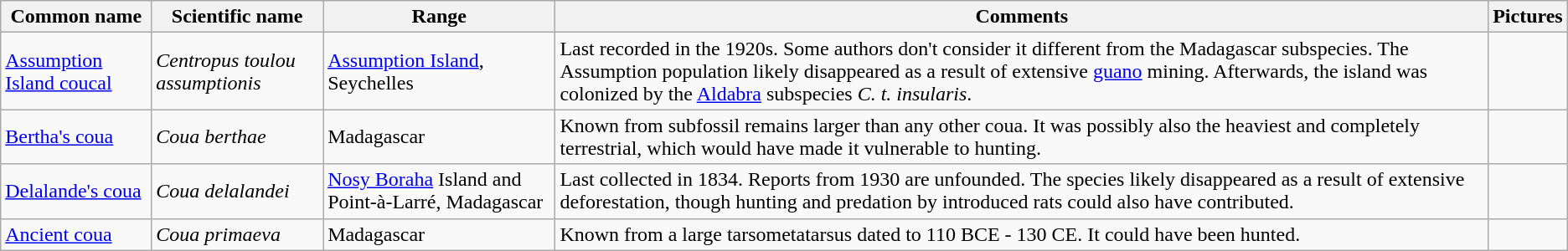<table class="wikitable sortable">
<tr>
<th>Common name</th>
<th>Scientific name</th>
<th>Range</th>
<th class="unsortable">Comments</th>
<th class="unsortable">Pictures</th>
</tr>
<tr>
<td><a href='#'>Assumption Island coucal</a></td>
<td><em>Centropus toulou assumptionis</em></td>
<td><a href='#'>Assumption Island</a>, Seychelles</td>
<td>Last recorded in the 1920s. Some authors don't consider it different from the Madagascar subspecies. The Assumption population likely disappeared as a result of extensive <a href='#'>guano</a> mining. Afterwards, the island was colonized by the <a href='#'>Aldabra</a> subspecies <em>C. t. insularis</em>.</td>
<td></td>
</tr>
<tr>
<td><a href='#'>Bertha's coua</a></td>
<td><em>Coua berthae</em></td>
<td>Madagascar</td>
<td>Known from subfossil remains larger than any other coua. It was possibly also the heaviest and completely terrestrial, which would have made it vulnerable to hunting.</td>
<td></td>
</tr>
<tr>
<td><a href='#'>Delalande's coua</a></td>
<td><em>Coua delalandei</em></td>
<td><a href='#'>Nosy Boraha</a> Island and Point-à-Larré, Madagascar</td>
<td>Last collected in 1834. Reports from 1930 are unfounded. The species likely disappeared as a result of extensive deforestation, though hunting and predation by introduced rats could also have contributed.</td>
<td></td>
</tr>
<tr>
<td><a href='#'>Ancient coua</a></td>
<td><em>Coua primaeva</em></td>
<td>Madagascar</td>
<td>Known from a large tarsometatarsus dated to 110 BCE - 130 CE. It could have been hunted.</td>
<td></td>
</tr>
</table>
